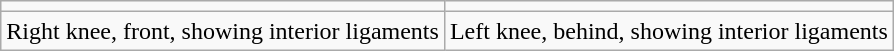<table class="wikitable">
<tr>
<td></td>
<td></td>
</tr>
<tr>
<td>Right knee, front, showing interior ligaments</td>
<td>Left knee, behind, showing interior ligaments</td>
</tr>
</table>
